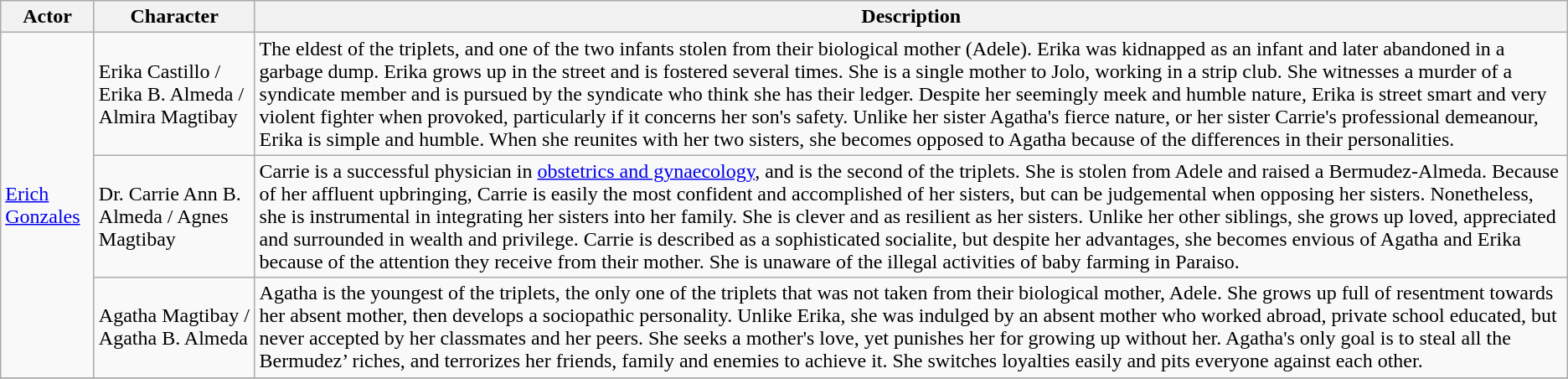<table class="wikitable">
<tr>
<th>Actor</th>
<th>Character</th>
<th>Description</th>
</tr>
<tr>
<td rowspan="3"><a href='#'>Erich Gonzales</a></td>
<td>Erika Castillo / Erika B. Almeda / Almira Magtibay</td>
<td>The eldest of the triplets, and one of the two infants stolen from their biological mother (Adele). Erika was kidnapped as an infant and later abandoned in a garbage dump. Erika grows up in the street and is fostered several times. She is a single mother to Jolo, working in a strip club. She witnesses a murder of a syndicate member and is pursued by the syndicate who think she has their ledger. Despite her seemingly meek and humble nature, Erika is street smart and very violent fighter when provoked, particularly if it concerns her son's safety. Unlike her sister Agatha's fierce nature, or her sister Carrie's professional demeanour, Erika is simple and humble. When she reunites with her two sisters, she becomes opposed to Agatha because of the differences in their personalities.</td>
</tr>
<tr>
<td>Dr. Carrie Ann B. Almeda / Agnes Magtibay</td>
<td>Carrie is a successful physician in <a href='#'>obstetrics and gynaecology</a>, and is the second of the triplets. She is stolen from Adele and raised a Bermudez-Almeda. Because of her affluent upbringing, Carrie is easily the most confident and accomplished of her sisters, but can be judgemental when opposing her sisters. Nonetheless, she is instrumental in integrating her sisters into her family. She is clever and as resilient as her sisters. Unlike her other siblings, she grows up loved, appreciated and surrounded in wealth and privilege. Carrie is described as a sophisticated socialite, but despite her advantages, she becomes envious of Agatha and Erika because of the attention they receive from their mother. She is unaware of the illegal activities of baby farming in Paraiso.</td>
</tr>
<tr>
<td>Agatha Magtibay / Agatha B. Almeda</td>
<td>Agatha is the youngest of the triplets, the only one of the triplets that was not taken from their biological mother, Adele. She grows up full of resentment towards her absent mother, then develops a sociopathic personality. Unlike Erika, she was indulged by an absent mother who worked abroad, private school educated, but never accepted by her classmates and her peers. She seeks a mother's love, yet punishes her for growing up without her. Agatha's only goal is to steal all the Bermudez’ riches, and terrorizes her friends, family and enemies to achieve it. She switches loyalties easily and pits everyone against each other.</td>
</tr>
<tr>
</tr>
</table>
